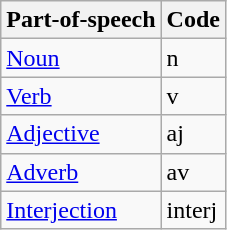<table class="wikitable">
<tr>
<th>Part-of-speech</th>
<th>Code</th>
</tr>
<tr>
<td><a href='#'>Noun</a></td>
<td>n</td>
</tr>
<tr>
<td><a href='#'>Verb</a></td>
<td>v</td>
</tr>
<tr>
<td><a href='#'>Adjective</a></td>
<td>aj</td>
</tr>
<tr>
<td><a href='#'>Adverb</a></td>
<td>av</td>
</tr>
<tr>
<td><a href='#'>Interjection</a></td>
<td>interj</td>
</tr>
</table>
